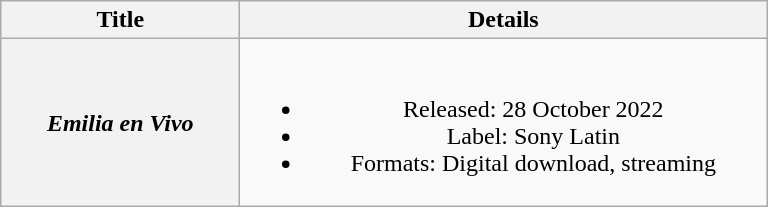<table class="wikitable plainrowheaders" style="text-align:center;">
<tr>
<th scope="col" style="width:9.5em;">Title</th>
<th scope="col" style="width:21.5em;">Details</th>
</tr>
<tr>
<th scope="row"><em>Emilia en Vivo</em></th>
<td><br><ul><li>Released: 28 October 2022</li><li>Label: Sony Latin</li><li>Formats: Digital download, streaming</li></ul></td>
</tr>
</table>
